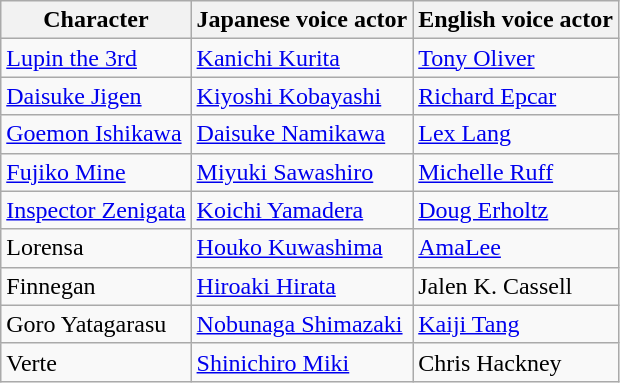<table class="wikitable">
<tr>
<th>Character</th>
<th>Japanese voice actor</th>
<th>English voice actor</th>
</tr>
<tr>
<td><a href='#'>Lupin the 3rd</a></td>
<td><a href='#'>Kanichi Kurita</a></td>
<td><a href='#'>Tony Oliver</a></td>
</tr>
<tr>
<td><a href='#'>Daisuke Jigen</a></td>
<td><a href='#'>Kiyoshi Kobayashi</a></td>
<td><a href='#'>Richard Epcar</a></td>
</tr>
<tr>
<td><a href='#'>Goemon Ishikawa</a></td>
<td><a href='#'>Daisuke Namikawa</a></td>
<td><a href='#'>Lex Lang</a></td>
</tr>
<tr>
<td><a href='#'>Fujiko Mine</a></td>
<td><a href='#'>Miyuki Sawashiro</a></td>
<td><a href='#'>Michelle Ruff</a></td>
</tr>
<tr>
<td><a href='#'>Inspector Zenigata</a></td>
<td><a href='#'>Koichi Yamadera</a></td>
<td><a href='#'>Doug Erholtz</a></td>
</tr>
<tr>
<td>Lorensa</td>
<td><a href='#'>Houko Kuwashima</a></td>
<td><a href='#'>AmaLee</a></td>
</tr>
<tr>
<td>Finnegan</td>
<td><a href='#'>Hiroaki Hirata</a></td>
<td>Jalen K. Cassell</td>
</tr>
<tr>
<td>Goro Yatagarasu</td>
<td><a href='#'>Nobunaga Shimazaki</a></td>
<td><a href='#'>Kaiji Tang</a></td>
</tr>
<tr>
<td>Verte</td>
<td><a href='#'>Shinichiro Miki</a></td>
<td>Chris Hackney</td>
</tr>
</table>
